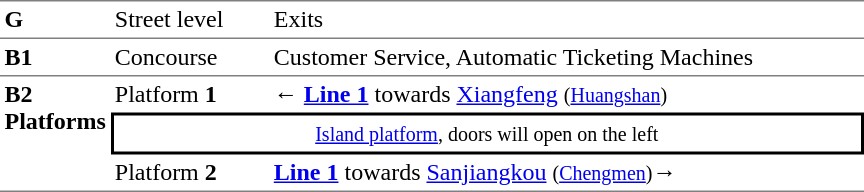<table border="0" cellspacing="0" cellpadding="3">
<tr>
<td style="border-top:solid 1px gray;" width="50" valign="top"><strong>G</strong></td>
<td style="border-top:solid 1px gray;" width="100" valign="top">Street level</td>
<td style="border-top:solid 1px gray;" width="390" valign="top">Exits</td>
</tr>
<tr>
<td style="border-bottom:solid 1px gray; border-top:solid 1px gray;" valign="top" width="50"><strong>B1<br></strong></td>
<td style="border-bottom:solid 1px gray; border-top:solid 1px gray;" valign="top" width="100">Concourse</td>
<td style="border-bottom:solid 1px gray; border-top:solid 1px gray;" valign="top" width="390">Customer Service, Automatic Ticketing Machines</td>
</tr>
<tr>
<td rowspan="3" style="border-bottom:solid 1px gray;" valign="top"><strong>B2<br>Platforms</strong></td>
<td>Platform <strong>1</strong></td>
<td>← <a href='#'><span><span><strong>Line 1</strong></span></span></a> towards <a href='#'>Xiangfeng</a> <small>(<a href='#'>Huangshan</a>)</small></td>
</tr>
<tr>
<td colspan="2" style="border-right:solid 2px black;border-left:solid 2px black;border-top:solid 2px black;border-bottom:solid 2px black;text-align:center;"><small><a href='#'>Island platform</a>, doors will open on the left</small></td>
</tr>
<tr>
<td style="border-bottom:solid 1px gray;">Platform <strong>2</strong></td>
<td style="border-bottom:solid 1px gray;"> <a href='#'><span><span><strong>Line 1</strong></span></span></a>  towards <a href='#'>Sanjiangkou</a> <small>(<a href='#'>Chengmen</a>)</small>→</td>
</tr>
<tr>
</tr>
</table>
